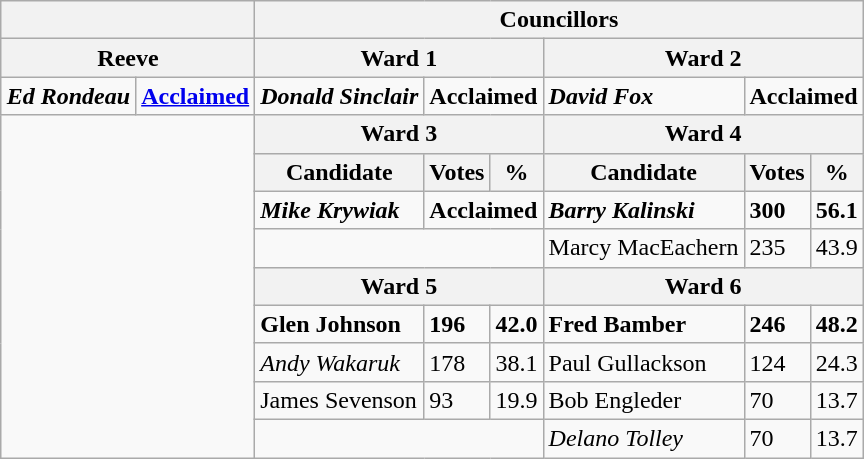<table class="wikitable collapsible collapsed" align="right">
<tr>
<th colspan=2></th>
<th colspan=6>Councillors</th>
</tr>
<tr>
<th colspan=2>Reeve</th>
<th colspan=3>Ward 1</th>
<th colspan=3>Ward 2</th>
</tr>
<tr>
<td><strong><em>Ed Rondeau</em></strong></td>
<td><strong><a href='#'>Acclaimed</a></strong></td>
<td><strong><em>Donald Sinclair</em></strong></td>
<td colspan=2><strong>Acclaimed</strong></td>
<td><strong><em>David Fox</em></strong></td>
<td colspan=2><strong>Acclaimed</strong></td>
</tr>
<tr>
<td colspan=2 rowspan=9></td>
<th colspan=3>Ward 3</th>
<th colspan=3>Ward 4</th>
</tr>
<tr>
<th>Candidate</th>
<th>Votes</th>
<th>%</th>
<th>Candidate</th>
<th>Votes</th>
<th>%</th>
</tr>
<tr>
<td><strong><em>Mike Krywiak</em></strong></td>
<td colspan=2><strong>Acclaimed</strong></td>
<td><strong><em>Barry Kalinski</em></strong></td>
<td><strong>300</strong></td>
<td><strong>56.1</strong></td>
</tr>
<tr>
<td colspan=3></td>
<td>Marcy MacEachern</td>
<td>235</td>
<td>43.9</td>
</tr>
<tr>
<th colspan=3>Ward 5</th>
<th colspan=3>Ward 6</th>
</tr>
<tr>
<td><strong>Glen Johnson</strong></td>
<td><strong>196</strong></td>
<td><strong>42.0</strong></td>
<td><strong>Fred Bamber</strong></td>
<td><strong>246</strong></td>
<td><strong>48.2</strong></td>
</tr>
<tr>
<td><em>Andy Wakaruk</em></td>
<td>178</td>
<td>38.1</td>
<td>Paul Gullackson</td>
<td>124</td>
<td>24.3</td>
</tr>
<tr>
<td>James Sevenson</td>
<td>93</td>
<td>19.9</td>
<td>Bob Engleder</td>
<td>70</td>
<td>13.7</td>
</tr>
<tr>
<td colspan=3></td>
<td><em>Delano Tolley</em></td>
<td>70</td>
<td>13.7</td>
</tr>
</table>
